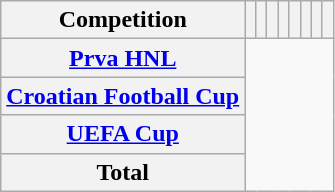<table class="wikitable sortable plainrowheaders" style="text-align:center;">
<tr>
<th scope=col>Competition</th>
<th scope=col></th>
<th scope=col></th>
<th scope=col></th>
<th scope=col></th>
<th scope=col></th>
<th scope=col></th>
<th scope=col></th>
<th scope=col></th>
</tr>
<tr>
<th scope=row align=left><a href='#'>Prva HNL</a><br></th>
</tr>
<tr>
<th scope=row align=left><a href='#'>Croatian Football Cup</a><br></th>
</tr>
<tr>
<th scope=row align=left><a href='#'>UEFA Cup</a><br></th>
</tr>
<tr>
<th scope=row><strong>Total</strong><br></th>
</tr>
</table>
